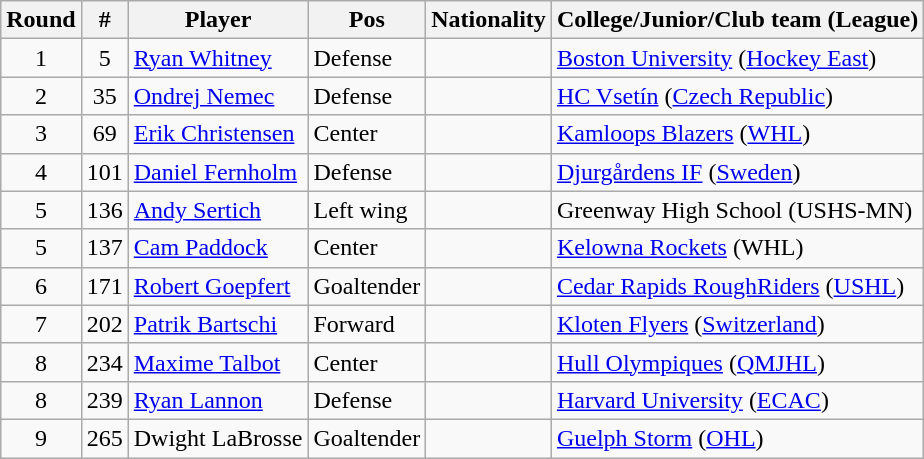<table class="wikitable">
<tr>
<th>Round</th>
<th>#</th>
<th>Player</th>
<th>Pos</th>
<th>Nationality</th>
<th>College/Junior/Club team (League)</th>
</tr>
<tr>
<td style="text-align:center">1</td>
<td style="text-align:center">5</td>
<td><a href='#'>Ryan Whitney</a></td>
<td>Defense</td>
<td></td>
<td><a href='#'>Boston University</a> (<a href='#'>Hockey East</a>)</td>
</tr>
<tr>
<td style="text-align:center">2</td>
<td style="text-align:center">35</td>
<td><a href='#'>Ondrej Nemec</a></td>
<td>Defense</td>
<td></td>
<td><a href='#'>HC Vsetín</a> (<a href='#'>Czech Republic</a>)</td>
</tr>
<tr>
<td style="text-align:center">3</td>
<td style="text-align:center">69</td>
<td><a href='#'>Erik Christensen</a></td>
<td>Center</td>
<td></td>
<td><a href='#'>Kamloops Blazers</a> (<a href='#'>WHL</a>)</td>
</tr>
<tr>
<td style="text-align:center">4</td>
<td style="text-align:center">101</td>
<td><a href='#'>Daniel Fernholm</a></td>
<td>Defense</td>
<td></td>
<td><a href='#'>Djurgårdens IF</a> (<a href='#'>Sweden</a>)</td>
</tr>
<tr>
<td style="text-align:center">5</td>
<td style="text-align:center">136</td>
<td><a href='#'>Andy Sertich</a></td>
<td>Left wing</td>
<td></td>
<td>Greenway High School (USHS-MN)</td>
</tr>
<tr>
<td style="text-align:center">5</td>
<td style="text-align:center">137</td>
<td><a href='#'>Cam Paddock</a></td>
<td>Center</td>
<td></td>
<td><a href='#'>Kelowna Rockets</a> (WHL)</td>
</tr>
<tr>
<td style="text-align:center">6</td>
<td style="text-align:center">171</td>
<td><a href='#'>Robert Goepfert</a></td>
<td>Goaltender</td>
<td></td>
<td><a href='#'>Cedar Rapids RoughRiders</a> (<a href='#'>USHL</a>)</td>
</tr>
<tr>
<td style="text-align:center">7</td>
<td style="text-align:center">202</td>
<td><a href='#'>Patrik Bartschi</a></td>
<td>Forward</td>
<td></td>
<td><a href='#'>Kloten Flyers</a> (<a href='#'>Switzerland</a>)</td>
</tr>
<tr>
<td style="text-align:center">8</td>
<td style="text-align:center">234</td>
<td><a href='#'>Maxime Talbot</a></td>
<td>Center</td>
<td></td>
<td><a href='#'>Hull Olympiques</a> (<a href='#'>QMJHL</a>)</td>
</tr>
<tr>
<td style="text-align:center">8</td>
<td style="text-align:center">239</td>
<td><a href='#'>Ryan Lannon</a></td>
<td>Defense</td>
<td></td>
<td><a href='#'>Harvard University</a> (<a href='#'>ECAC</a>)</td>
</tr>
<tr>
<td style="text-align:center">9</td>
<td style="text-align:center">265</td>
<td>Dwight LaBrosse</td>
<td>Goaltender</td>
<td></td>
<td><a href='#'>Guelph Storm</a> (<a href='#'>OHL</a>)</td>
</tr>
</table>
